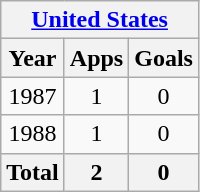<table class="wikitable" style="text-align:center">
<tr>
<th colspan=3><a href='#'>United States</a></th>
</tr>
<tr>
<th>Year</th>
<th>Apps</th>
<th>Goals</th>
</tr>
<tr>
<td>1987</td>
<td>1</td>
<td>0</td>
</tr>
<tr>
<td>1988</td>
<td>1</td>
<td>0</td>
</tr>
<tr>
<th>Total</th>
<th>2</th>
<th>0</th>
</tr>
</table>
